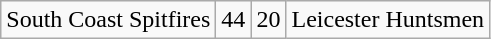<table class="wikitable">
<tr>
<td>South Coast Spitfires</td>
<td>44</td>
<td>20</td>
<td>Leicester Huntsmen</td>
</tr>
</table>
